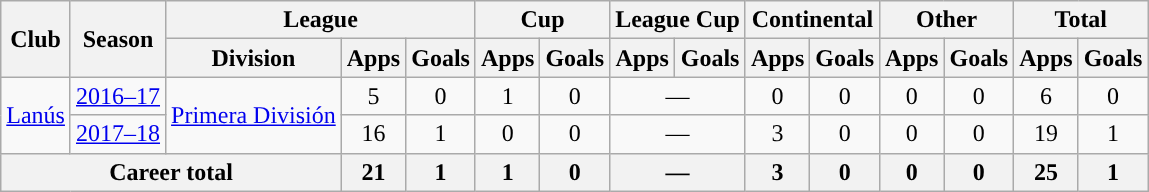<table class="wikitable" style="text-align:center">
<tr>
<th rowspan="2">Club</th>
<th rowspan="2">Season</th>
<th colspan="3">League</th>
<th colspan="2">Cup</th>
<th colspan="2">League Cup</th>
<th colspan="2">Continental</th>
<th colspan="2">Other</th>
<th colspan="2">Total</th>
</tr>
<tr>
<th>Division</th>
<th>Apps</th>
<th>Goals</th>
<th>Apps</th>
<th>Goals</th>
<th>Apps</th>
<th>Goals</th>
<th>Apps</th>
<th>Goals</th>
<th>Apps</th>
<th>Goals</th>
<th>Apps</th>
<th>Goals</th>
</tr>
<tr>
<td rowspan="2"><a href='#'>Lanús</a></td>
<td><a href='#'>2016–17</a></td>
<td rowspan="2"><a href='#'>Primera División</a></td>
<td>5</td>
<td>0</td>
<td>1</td>
<td>0</td>
<td colspan="2">—</td>
<td>0</td>
<td>0</td>
<td>0</td>
<td>0</td>
<td>6</td>
<td>0</td>
</tr>
<tr>
<td><a href='#'>2017–18</a></td>
<td>16</td>
<td>1</td>
<td>0</td>
<td>0</td>
<td colspan="2">—</td>
<td>3</td>
<td>0</td>
<td>0</td>
<td>0</td>
<td>19</td>
<td>1</td>
</tr>
<tr>
<th colspan="3">Career total</th>
<th>21</th>
<th>1</th>
<th>1</th>
<th>0</th>
<th colspan="2">—</th>
<th>3</th>
<th>0</th>
<th>0</th>
<th>0</th>
<th>25</th>
<th>1</th>
</tr>
</table>
